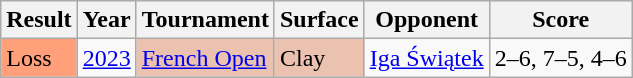<table class="sortable wikitable">
<tr>
<th>Result</th>
<th>Year</th>
<th>Tournament</th>
<th>Surface</th>
<th>Opponent</th>
<th class=unsortable>Score</th>
</tr>
<tr>
<td bgcolor=ffa07a>Loss</td>
<td><a href='#'>2023</a></td>
<td style=background:#ebc2af><a href='#'>French Open</a></td>
<td style=background:#ebc2af>Clay</td>
<td> <a href='#'>Iga Świątek</a></td>
<td>2–6, 7–5, 4–6</td>
</tr>
</table>
